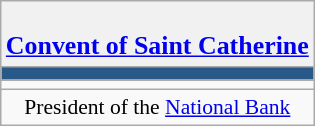<table class="wikitable" style="font-size:90%; text-align:center;">
<tr>
<td style="background:#f1f1f1;" colspan="30"><br><big><strong><a href='#'>Convent of Saint Catherine</a></strong></big></td>
</tr>
<tr>
<th style="width:3em; font-size:135%; background:#295989 ; width:200px;"><a href='#'></a></th>
</tr>
<tr>
<td style="text-align:center"></td>
</tr>
<tr>
<td>President of the <a href='#'>National Bank</a><br></td>
</tr>
</table>
